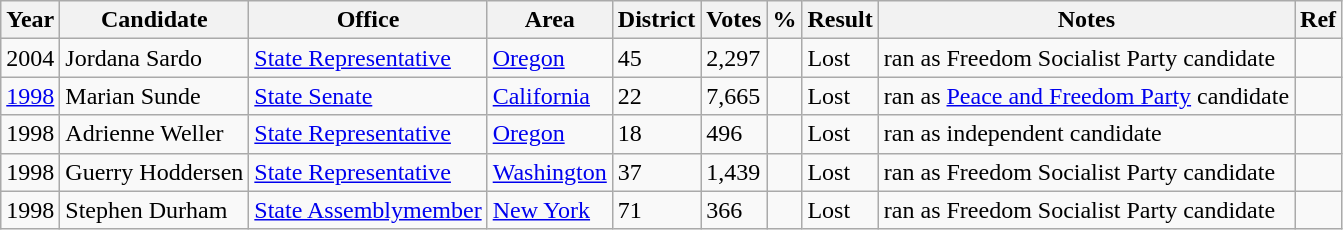<table class="wikitable sortable">
<tr>
<th>Year</th>
<th>Candidate</th>
<th>Office</th>
<th>Area</th>
<th>District</th>
<th>Votes</th>
<th>%</th>
<th>Result</th>
<th>Notes</th>
<th>Ref</th>
</tr>
<tr>
<td>2004</td>
<td>Jordana Sardo</td>
<td><a href='#'>State Representative</a></td>
<td><a href='#'>Oregon</a></td>
<td>45</td>
<td>2,297</td>
<td></td>
<td> Lost</td>
<td>ran as Freedom Socialist Party candidate</td>
<td></td>
</tr>
<tr>
<td><a href='#'>1998</a></td>
<td>Marian Sunde</td>
<td><a href='#'>State Senate</a></td>
<td><a href='#'>California</a></td>
<td>22</td>
<td>7,665</td>
<td></td>
<td> Lost</td>
<td>ran as <a href='#'>Peace and Freedom Party</a> candidate</td>
<td></td>
</tr>
<tr>
<td>1998</td>
<td>Adrienne Weller</td>
<td><a href='#'>State Representative</a></td>
<td><a href='#'>Oregon</a></td>
<td>18</td>
<td>496</td>
<td></td>
<td> Lost</td>
<td>ran as independent candidate</td>
<td></td>
</tr>
<tr>
<td>1998</td>
<td>Guerry Hoddersen</td>
<td><a href='#'>State Representative</a></td>
<td><a href='#'>Washington</a></td>
<td>37</td>
<td>1,439</td>
<td></td>
<td> Lost</td>
<td>ran as Freedom Socialist Party candidate</td>
<td></td>
</tr>
<tr>
<td>1998</td>
<td>Stephen Durham</td>
<td><a href='#'>State Assemblymember</a></td>
<td><a href='#'>New York</a></td>
<td>71</td>
<td>366</td>
<td></td>
<td> Lost</td>
<td>ran as Freedom Socialist Party candidate</td>
<td></td>
</tr>
</table>
